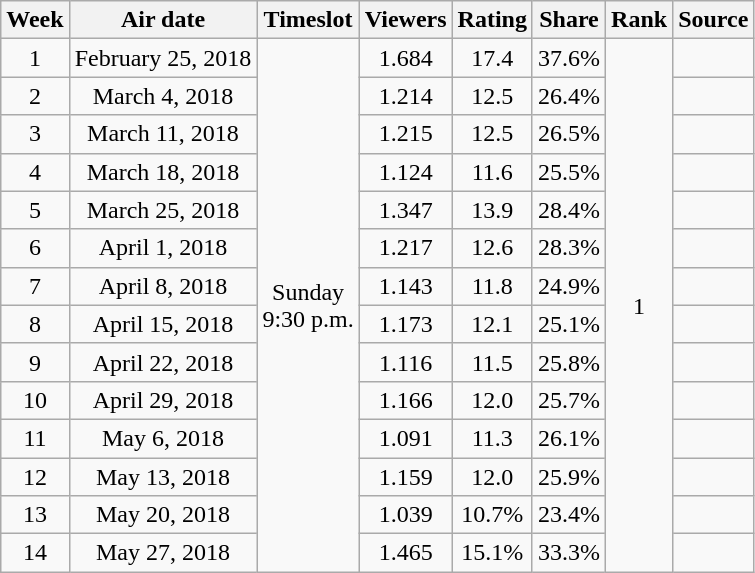<table class="wikitable sortable"  style="text-align:center;">
<tr>
<th>Week</th>
<th>Air date</th>
<th>Timeslot</th>
<th>Viewers<br></th>
<th>Rating<br></th>
<th>Share<br></th>
<th>Rank<br></th>
<th>Source</th>
</tr>
<tr>
<td>1</td>
<td>February 25, 2018</td>
<td rowspan="14">Sunday<br>9:30 p.m.</td>
<td>1.684</td>
<td>17.4</td>
<td>37.6%</td>
<td rowspan="14">1</td>
<td></td>
</tr>
<tr>
<td>2</td>
<td>March 4, 2018</td>
<td>1.214</td>
<td>12.5</td>
<td>26.4%</td>
<td></td>
</tr>
<tr>
<td>3</td>
<td>March 11, 2018</td>
<td>1.215</td>
<td>12.5</td>
<td>26.5%</td>
<td></td>
</tr>
<tr>
<td>4</td>
<td>March 18, 2018</td>
<td>1.124</td>
<td>11.6</td>
<td>25.5%</td>
<td></td>
</tr>
<tr>
<td>5</td>
<td>March 25, 2018</td>
<td>1.347</td>
<td>13.9</td>
<td>28.4%</td>
<td></td>
</tr>
<tr>
<td>6</td>
<td>April 1, 2018</td>
<td>1.217</td>
<td>12.6</td>
<td>28.3%</td>
<td></td>
</tr>
<tr>
<td>7</td>
<td>April 8, 2018</td>
<td>1.143</td>
<td>11.8</td>
<td>24.9%</td>
<td></td>
</tr>
<tr>
<td>8</td>
<td>April 15, 2018</td>
<td>1.173</td>
<td>12.1</td>
<td>25.1%</td>
<td></td>
</tr>
<tr>
<td>9</td>
<td>April 22, 2018</td>
<td>1.116</td>
<td>11.5</td>
<td>25.8%</td>
<td></td>
</tr>
<tr>
<td>10</td>
<td>April 29, 2018</td>
<td>1.166</td>
<td>12.0</td>
<td>25.7%</td>
<td></td>
</tr>
<tr>
<td>11</td>
<td>May 6, 2018</td>
<td>1.091</td>
<td>11.3</td>
<td>26.1%</td>
<td></td>
</tr>
<tr>
<td>12</td>
<td>May 13, 2018</td>
<td>1.159</td>
<td>12.0</td>
<td>25.9%</td>
<td></td>
</tr>
<tr>
<td>13</td>
<td>May 20, 2018</td>
<td>1.039</td>
<td>10.7%</td>
<td>23.4%</td>
<td></td>
</tr>
<tr>
<td>14</td>
<td>May 27, 2018</td>
<td>1.465</td>
<td>15.1%</td>
<td>33.3%</td>
<td></td>
</tr>
</table>
